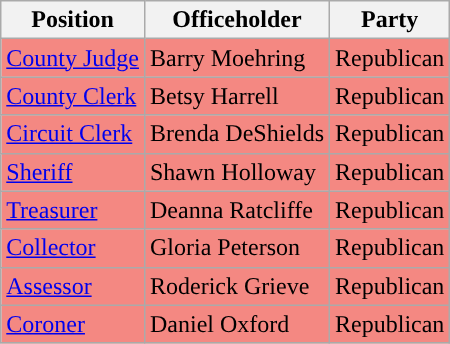<table class="wikitable mw-collapsible">
<tr>
<th>Position</th>
<th>Officeholder</th>
<th>Party</th>
</tr>
<tr style="background-color:#F48882;">
<td><a href='#'>County Judge</a></td>
<td>Barry Moehring</td>
<td>Republican</td>
</tr>
<tr style="background-color:#F48882;">
<td><a href='#'>County Clerk</a></td>
<td>Betsy Harrell</td>
<td>Republican</td>
</tr>
<tr style="background-color:#F48882;">
<td><a href='#'>Circuit Clerk</a></td>
<td>Brenda DeShields</td>
<td>Republican</td>
</tr>
<tr style="background-color:#F48882;">
<td><a href='#'>Sheriff</a></td>
<td>Shawn Holloway</td>
<td>Republican</td>
</tr>
<tr style="background-color:#F48882;">
<td><a href='#'>Treasurer</a></td>
<td>Deanna Ratcliffe</td>
<td>Republican</td>
</tr>
<tr style="background-color:#F48882;">
<td><a href='#'>Collector</a></td>
<td>Gloria Peterson</td>
<td>Republican</td>
</tr>
<tr style="background-color:#F48882;">
<td><a href='#'>Assessor</a></td>
<td>Roderick Grieve</td>
<td>Republican</td>
</tr>
<tr style="background-color:#F48882;">
<td><a href='#'>Coroner</a></td>
<td>Daniel Oxford</td>
<td>Republican</td>
</tr>
</table>
